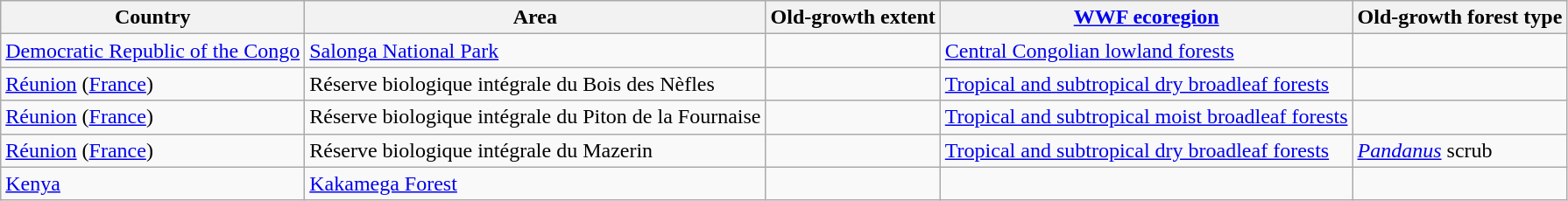<table class="wikitable sortable">
<tr>
<th>Country</th>
<th>Area</th>
<th>Old-growth extent</th>
<th><a href='#'>WWF ecoregion</a></th>
<th>Old-growth forest type</th>
</tr>
<tr>
<td><a href='#'>Democratic Republic of the Congo</a></td>
<td><a href='#'>Salonga National Park</a></td>
<td></td>
<td><a href='#'>Central Congolian lowland forests</a></td>
<td></td>
</tr>
<tr>
<td><a href='#'>Réunion</a> (<a href='#'>France</a>)</td>
<td>Réserve biologique intégrale du Bois des Nèfles</td>
<td></td>
<td><a href='#'>Tropical and subtropical dry broadleaf forests</a></td>
<td></td>
</tr>
<tr>
<td><a href='#'>Réunion</a> (<a href='#'>France</a>)</td>
<td>Réserve biologique intégrale du Piton de la Fournaise</td>
<td></td>
<td><a href='#'>Tropical and subtropical moist broadleaf forests</a></td>
<td></td>
</tr>
<tr>
<td><a href='#'>Réunion</a> (<a href='#'>France</a>)</td>
<td>Réserve biologique intégrale du Mazerin</td>
<td></td>
<td><a href='#'>Tropical and subtropical dry broadleaf forests</a></td>
<td><em><a href='#'>Pandanus</a></em> scrub</td>
</tr>
<tr>
<td><a href='#'>Kenya</a></td>
<td><a href='#'>Kakamega Forest</a></td>
<td></td>
<td></td>
<td></td>
</tr>
</table>
